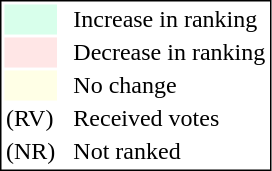<table style="border:1px solid black;">
<tr>
<td style="background:#D8FFEB; width:20px;"></td>
<td> </td>
<td>Increase in ranking</td>
</tr>
<tr>
<td style="background:#FFE6E6; width:20px;"></td>
<td> </td>
<td>Decrease in ranking</td>
</tr>
<tr>
<td style="background:#FFFFE6; width:20px;"></td>
<td> </td>
<td>No change</td>
</tr>
<tr>
<td>(RV)</td>
<td> </td>
<td>Received votes</td>
</tr>
<tr>
<td>(NR)</td>
<td> </td>
<td>Not ranked</td>
</tr>
</table>
